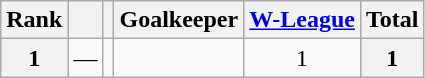<table class="wikitable" style="text-align:center">
<tr>
<th>Rank</th>
<th></th>
<th></th>
<th>Goalkeeper</th>
<th><a href='#'>W-League</a></th>
<th>Total</th>
</tr>
<tr>
<th>1</th>
<td>—</td>
<td></td>
<td align="left"></td>
<td>1</td>
<th>1</th>
</tr>
</table>
